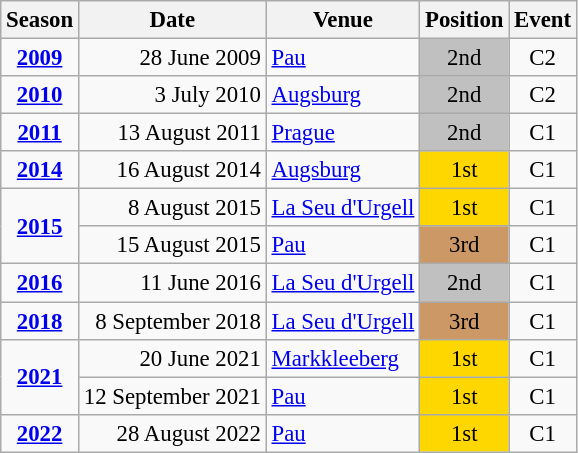<table class="wikitable" style="text-align:center; font-size:95%;">
<tr>
<th>Season</th>
<th>Date</th>
<th>Venue</th>
<th>Position</th>
<th>Event</th>
</tr>
<tr>
<td><strong><a href='#'>2009</a></strong></td>
<td align=right>28 June 2009</td>
<td align=left><a href='#'>Pau</a></td>
<td bgcolor=silver>2nd</td>
<td>C2</td>
</tr>
<tr>
<td><strong><a href='#'>2010</a></strong></td>
<td align=right>3 July 2010</td>
<td align=left><a href='#'>Augsburg</a></td>
<td bgcolor=silver>2nd</td>
<td>C2</td>
</tr>
<tr>
<td><strong><a href='#'>2011</a></strong></td>
<td align=right>13 August 2011</td>
<td align=left><a href='#'>Prague</a></td>
<td bgcolor=silver>2nd</td>
<td>C1</td>
</tr>
<tr>
<td><strong><a href='#'>2014</a></strong></td>
<td align=right>16 August 2014</td>
<td align=left><a href='#'>Augsburg</a></td>
<td bgcolor=gold>1st</td>
<td>C1</td>
</tr>
<tr>
<td rowspan=2><strong><a href='#'>2015</a></strong></td>
<td align=right>8 August 2015</td>
<td align=left><a href='#'>La Seu d'Urgell</a></td>
<td bgcolor=gold>1st</td>
<td>C1</td>
</tr>
<tr>
<td align=right>15 August 2015</td>
<td align=left><a href='#'>Pau</a></td>
<td bgcolor=cc9966>3rd</td>
<td>C1</td>
</tr>
<tr>
<td><strong><a href='#'>2016</a></strong></td>
<td align=right>11 June 2016</td>
<td align=left><a href='#'>La Seu d'Urgell</a></td>
<td bgcolor=silver>2nd</td>
<td>C1</td>
</tr>
<tr>
<td><strong><a href='#'>2018</a></strong></td>
<td align=right>8 September 2018</td>
<td align=left><a href='#'>La Seu d'Urgell</a></td>
<td bgcolor=cc9966>3rd</td>
<td>C1</td>
</tr>
<tr>
<td rowspan=2><strong><a href='#'>2021</a></strong></td>
<td align=right>20 June 2021</td>
<td align=left><a href='#'>Markkleeberg</a></td>
<td bgcolor=gold>1st</td>
<td>C1</td>
</tr>
<tr>
<td align=right>12 September 2021</td>
<td align=left><a href='#'>Pau</a></td>
<td bgcolor=gold>1st</td>
<td>C1</td>
</tr>
<tr>
<td><strong><a href='#'>2022</a></strong></td>
<td align=right>28 August 2022</td>
<td align=left><a href='#'>Pau</a></td>
<td bgcolor=gold>1st</td>
<td>C1</td>
</tr>
</table>
